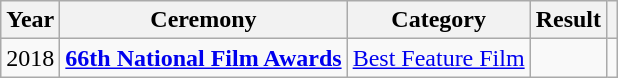<table class="wikitable">
<tr>
<th>Year</th>
<th>Ceremony</th>
<th>Category</th>
<th>Result</th>
<th></th>
</tr>
<tr>
<td>2018</td>
<td><strong><a href='#'>66th National Film Awards</a></strong></td>
<td><a href='#'>Best Feature Film</a></td>
<td></td>
<td></td>
</tr>
</table>
